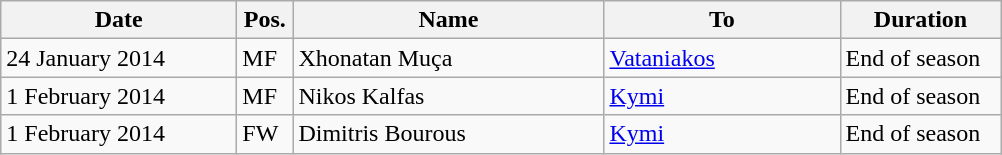<table class="wikitable">
<tr>
<th width="150px">Date</th>
<th width="30px">Pos.</th>
<th width="200px">Name</th>
<th width="150px">To</th>
<th width="100px">Duration</th>
</tr>
<tr>
<td>24 January 2014</td>
<td>MF</td>
<td> Xhonatan Muça</td>
<td><a href='#'>Vataniakos</a></td>
<td>End of season</td>
</tr>
<tr>
<td>1 February 2014</td>
<td>MF</td>
<td> Nikos Kalfas</td>
<td><a href='#'>Kymi</a></td>
<td>End of season</td>
</tr>
<tr>
<td>1 February 2014</td>
<td>FW</td>
<td> Dimitris Bourous</td>
<td><a href='#'>Kymi</a></td>
<td>End of season</td>
</tr>
</table>
